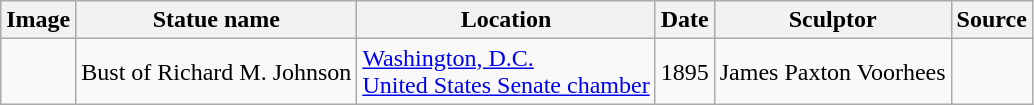<table class="wikitable sortable">
<tr>
<th scope="col" class="unsortable">Image</th>
<th scope="col">Statue name</th>
<th scope="col">Location</th>
<th scope="col">Date</th>
<th scope="col">Sculptor</th>
<th scope="col" class="unsortable">Source</th>
</tr>
<tr>
<td></td>
<td>Bust of Richard M. Johnson</td>
<td><a href='#'>Washington, D.C.</a><br><a href='#'>United States Senate chamber</a></td>
<td>1895</td>
<td>James Paxton Voorhees</td>
<td></td>
</tr>
</table>
